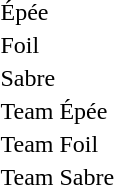<table>
<tr>
<td>Épée</td>
<td></td>
<td></td>
<td><br></td>
</tr>
<tr>
<td>Foil</td>
<td></td>
<td></td>
<td><br></td>
</tr>
<tr>
<td>Sabre</td>
<td></td>
<td></td>
<td><br></td>
</tr>
<tr>
<td>Team Épée</td>
<td></td>
<td></td>
<td></td>
</tr>
<tr>
<td>Team Foil</td>
<td></td>
<td></td>
<td></td>
</tr>
<tr>
<td>Team Sabre</td>
<td></td>
<td></td>
<td></td>
</tr>
<tr>
</tr>
</table>
